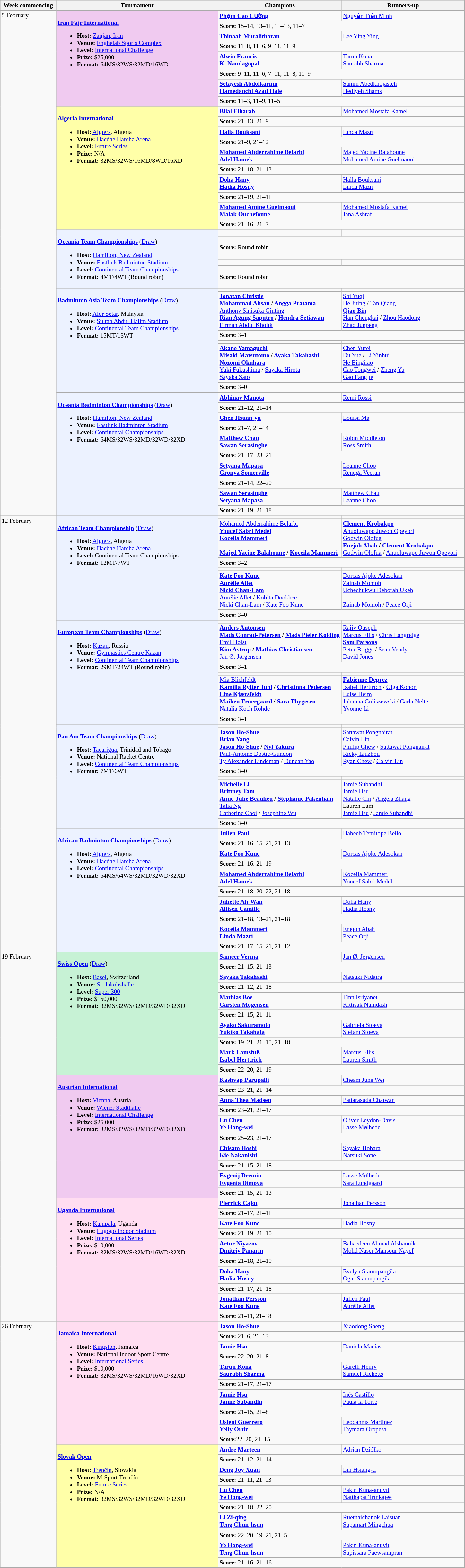<table class=wikitable style=font-size:80%>
<tr>
<th width=110>Week commencing</th>
<th width=330>Tournament</th>
<th width=250>Champions</th>
<th width=250>Runners-up</th>
</tr>
<tr valign=top>
<td rowspan=38>5 February</td>
<td style="background:#F0CAF0;" rowspan="8"><br><strong><a href='#'>Iran Fajr International</a></strong><ul><li><strong>Host:</strong> <a href='#'>Zanjan, Iran</a></li><li><strong>Venue:</strong> <a href='#'>Enghelab Sports Complex</a></li><li><strong>Level:</strong> <a href='#'>International Challenge</a></li><li><strong>Prize:</strong> $25,000</li><li><strong>Format:</strong> 64MS/32WS/32MD/16WD</li></ul></td>
<td><strong> <a href='#'>Phạm Cao Cường</a></strong></td>
<td> <a href='#'>Nguyễn Tiến Minh</a></td>
</tr>
<tr>
<td colspan=2><strong>Score:</strong> 15–14, 13–11, 11–13, 11–7</td>
</tr>
<tr valign=top>
<td><strong> <a href='#'>Thinaah Muralitharan</a></strong></td>
<td> <a href='#'>Lee Ying Ying</a></td>
</tr>
<tr>
<td colspan=2><strong>Score:</strong> 11–8, 11–6, 9–11, 11–9</td>
</tr>
<tr valign=top>
<td><strong> <a href='#'>Alwin Francis</a><br> <a href='#'>K. Nandagopal</a></strong></td>
<td> <a href='#'>Tarun Kona</a><br> <a href='#'>Saurabh Sharma</a></td>
</tr>
<tr>
<td colspan=2><strong>Score:</strong> 9–11, 11–6, 7–11, 11–8, 11–9</td>
</tr>
<tr valign=top>
<td><strong> <a href='#'>Setayesh Abdolkarimi</a><br> <a href='#'>Hamedanchi Azad Hale</a></strong></td>
<td> <a href='#'>Samin Abedkhojasteh</a><br> <a href='#'>Hediyeh Shams</a></td>
</tr>
<tr>
<td colspan=2><strong>Score:</strong> 11–3, 11–9, 11–5</td>
</tr>
<tr valign=top>
<td style="background:#FFFFA8;" rowspan="10"><br><strong><a href='#'>Algeria International</a></strong><ul><li><strong>Host:</strong> <a href='#'>Algiers</a>, Algeria</li><li><strong>Venue:</strong> <a href='#'>Hacène Harcha Arena</a></li><li><strong>Level:</strong> <a href='#'>Future Series</a></li><li><strong>Prize:</strong> N/A</li><li><strong>Format:</strong> 32MS/32WS/16MD/8WD/16XD</li></ul></td>
<td><strong> <a href='#'>Bilal Elharab</a></strong></td>
<td> <a href='#'>Mohamed Mostafa Kamel</a></td>
</tr>
<tr>
<td colspan=2><strong>Score:</strong> 21–13, 21–9</td>
</tr>
<tr valign=top>
<td><strong> <a href='#'>Halla Bouksani</a></strong></td>
<td> <a href='#'>Linda Mazri</a></td>
</tr>
<tr>
<td colspan=2><strong>Score:</strong> 21–9, 21–12</td>
</tr>
<tr valign=top>
<td><strong> <a href='#'>Mohamed Abderrahime Belarbi</a><br> <a href='#'>Adel Hamek</a></strong></td>
<td> <a href='#'>Majed Yacine Balahoune</a><br> <a href='#'>Mohamed Amine Guelmaoui</a></td>
</tr>
<tr>
<td colspan=2><strong>Score:</strong> 21–18, 21–13</td>
</tr>
<tr valign=top>
<td><strong> <a href='#'>Doha Hany</a><br> <a href='#'>Hadia Hosny</a></strong></td>
<td> <a href='#'>Halla Bouksani</a><br> <a href='#'>Linda Mazri</a></td>
</tr>
<tr>
<td colspan=2><strong>Score:</strong> 21–19, 21–11</td>
</tr>
<tr valign=top>
<td><strong> <a href='#'>Mohamed Amine Guelmaoui</a><br> <a href='#'>Malak Ouchefoune</a></strong></td>
<td> <a href='#'>Mohamed Mostafa Kamel</a><br> <a href='#'>Jana Ashraf</a></td>
</tr>
<tr>
<td colspan=2><strong>Score:</strong> 21–16, 21–7</td>
</tr>
<tr valign=top>
<td style="background:#ECF2FF;" rowspan="4"><br><strong><a href='#'>Oceania Team Championships</a></strong> (<a href='#'>Draw</a>)<ul><li><strong>Host:</strong> <a href='#'>Hamilton, New Zealand</a></li><li><strong>Venue:</strong> <a href='#'>Eastlink Badminton Stadium</a></li><li><strong>Level:</strong> <a href='#'>Continental Team Championships</a></li><li><strong>Format:</strong> 4MT/4WT (Round robin)</li></ul></td>
<td><strong></strong></td>
<td></td>
</tr>
<tr>
<td colspan=2><strong>Score:</strong> Round robin</td>
</tr>
<tr>
<td><strong></strong></td>
<td></td>
</tr>
<tr>
<td colspan=2><strong>Score:</strong> Round robin</td>
</tr>
<tr valign=top>
<td style="background:#ECF2FF;" rowspan="6"><br><strong><a href='#'>Badminton Asia Team Championships</a></strong> (<a href='#'>Draw</a>)<ul><li><strong>Host:</strong> <a href='#'>Alor Setar</a>, Malaysia</li><li><strong>Venue:</strong> <a href='#'>Sultan Abdul Halim Stadium</a></li><li><strong>Level:</strong> <a href='#'>Continental Team Championships</a></li><li><strong>Format:</strong> 15MT/13WT</li></ul></td>
<td><strong></strong></td>
<td></td>
</tr>
<tr>
<td><strong><a href='#'>Jonatan Christie</a></strong><br><strong><a href='#'>Mohammad Ahsan</a> / <a href='#'>Angga Pratama</a></strong><br><a href='#'>Anthony Sinisuka Ginting</a><br><strong><a href='#'>Rian Agung Saputro</a> / <a href='#'>Hendra Setiawan</a></strong><br><a href='#'>Firman Abdul Kholik</a></td>
<td><a href='#'>Shi Yuqi</a><br><a href='#'>He Jiting</a> / <a href='#'>Tan Qiang</a><br><strong><a href='#'>Qiao Bin</a></strong><br><a href='#'>Han Chengkai</a> / <a href='#'>Zhou Haodong</a><br><a href='#'>Zhao Junpeng</a></td>
</tr>
<tr>
<td colspan=2><strong>Score:</strong> 3–1</td>
</tr>
<tr>
<td><strong></strong></td>
<td></td>
</tr>
<tr>
<td><strong><a href='#'>Akane Yamaguchi</a></strong><br><strong><a href='#'>Misaki Matsutomo</a> / <a href='#'>Ayaka Takahashi</a></strong><br><strong><a href='#'>Nozomi Okuhara</a></strong><br><a href='#'>Yuki Fukushima</a> / <a href='#'>Sayaka Hirota</a><br><a href='#'>Sayaka Sato</a></td>
<td><a href='#'>Chen Yufei</a><br><a href='#'>Du Yue</a> / <a href='#'>Li Yinhui</a><br><a href='#'>He Bingjiao</a><br><a href='#'>Cao Tongwei</a> / <a href='#'>Zheng Yu</a><br><a href='#'>Gao Fangjie</a></td>
</tr>
<tr>
<td colspan=2><strong>Score:</strong> 3–0</td>
</tr>
<tr valign=top>
<td style="background:#ECF2FF;" rowspan="10"><br><strong><a href='#'>Oceania Badminton Championships</a></strong> (<a href='#'>Draw</a>)<ul><li><strong>Host:</strong> <a href='#'>Hamilton, New Zealand</a></li><li><strong>Venue:</strong> <a href='#'>Eastlink Badminton Stadium</a></li><li><strong>Level:</strong> <a href='#'>Continental Championships</a></li><li><strong>Format:</strong> 64MS/32WS/32MD/32WD/32XD</li></ul></td>
<td><strong> <a href='#'>Abhinav Manota</a></strong></td>
<td> <a href='#'>Remi Rossi</a></td>
</tr>
<tr>
<td colspan=2><strong>Score:</strong> 21–12, 21–14</td>
</tr>
<tr valign=top>
<td><strong> <a href='#'>Chen Hsuan-yu</a></strong></td>
<td> <a href='#'>Louisa Ma</a></td>
</tr>
<tr>
<td colspan=2><strong>Score:</strong> 21–7, 21–14</td>
</tr>
<tr valign=top>
<td><strong> <a href='#'>Matthew Chau</a><br> <a href='#'>Sawan Serasinghe</a></strong></td>
<td> <a href='#'>Robin Middleton</a><br> <a href='#'>Ross Smith</a></td>
</tr>
<tr>
<td colspan=2><strong>Score:</strong> 21–17, 23–21</td>
</tr>
<tr valign=top>
<td><strong> <a href='#'>Setyana Mapasa</a><br> <a href='#'>Gronya Somerville</a></strong></td>
<td> <a href='#'>Leanne Choo</a><br> <a href='#'>Renuga Veeran</a></td>
</tr>
<tr>
<td colspan=2><strong>Score:</strong> 21–14, 22–20</td>
</tr>
<tr valign=top>
<td><strong> <a href='#'>Sawan Serasinghe</a><br> <a href='#'>Setyana Mapasa</a></strong></td>
<td> <a href='#'>Matthew Chau</a><br> <a href='#'>Leanne Choo</a></td>
</tr>
<tr>
<td colspan=2><strong>Score:</strong> 21–19, 21–18</td>
</tr>
<tr valign=top>
<td rowspan=28>12 February</td>
<td style="background:#ECF2FF;" rowspan="6"><br><strong><a href='#'>African Team Championship</a></strong> (<a href='#'>Draw</a>)<ul><li><strong>Host:</strong> <a href='#'>Algiers</a>, Algeria</li><li><strong>Venue:</strong> <a href='#'>Hacène Harcha Arena</a></li><li><strong>Level:</strong> Continental Team Championships</li><li><strong>Format:</strong> 12MT/7WT</li></ul></td>
<td><strong></strong></td>
<td></td>
</tr>
<tr>
<td><a href='#'>Mohamed Abderrahime Belarbi</a><br><strong><a href='#'>Youcef Sabri Medel</a></strong><br><strong><a href='#'>Koceila Mammeri</a></strong><br><br><strong><a href='#'>Majed Yacine Balahoune</a> / <a href='#'>Koceila Mammeri</a></strong></td>
<td><strong><a href='#'>Clement Krobakpo</a></strong><br><a href='#'>Anuoluwapo Juwon Opeyori</a><br><a href='#'>Godwin Olofua</a><br><strong><a href='#'>Enejoh Abah</a> / <a href='#'>Clement Krobakpo</a></strong><br><a href='#'>Godwin Olofua</a> / <a href='#'>Anuoluwapo Juwon Opeyori</a></td>
</tr>
<tr>
<td colspan=2><strong>Score:</strong> 3–2</td>
</tr>
<tr>
<td><strong></strong></td>
<td></td>
</tr>
<tr>
<td><strong><a href='#'>Kate Foo Kune</a></strong><br><strong><a href='#'>Aurélie Allet</a></strong><br><strong><a href='#'>Nicki Chan-Lam</a></strong><br><a href='#'>Aurélie Allet</a> / <a href='#'>Kobita Dookhee</a><br><a href='#'>Nicki Chan-Lam</a> / <a href='#'>Kate Foo Kune</a></td>
<td><a href='#'>Dorcas Ajoke Adesokan</a><br><a href='#'>Zainab Momoh</a><br><a href='#'>Uchechukwu Deborah Ukeh</a><br><br><a href='#'>Zainab Momoh</a> / <a href='#'>Peace Orji</a></td>
</tr>
<tr>
<td colspan=2><strong>Score:</strong> 3–0</td>
</tr>
<tr valign=top>
<td style="background:#ECF2FF;" rowspan="6"><br><strong><a href='#'>European Team Championships</a></strong> (<a href='#'>Draw</a>)<ul><li><strong>Host:</strong> <a href='#'>Kazan</a>, Russia</li><li><strong>Venue:</strong> <a href='#'>Gymnastics Centre Kazan</a></li><li><strong>Level:</strong> <a href='#'>Continental Team Championships</a></li><li><strong>Format:</strong> 29MT/24WT (Round robin)</li></ul></td>
<td><strong></strong></td>
<td></td>
</tr>
<tr>
<td><strong><a href='#'>Anders Antonsen</a></strong><br><strong><a href='#'>Mads Conrad-Petersen</a> / <a href='#'>Mads Pieler Kolding</a></strong><br><a href='#'>Emil Holst</a><br><strong><a href='#'>Kim Astrup</a> / <a href='#'>Mathias Christiansen</a></strong><br><a href='#'>Jan Ø. Jørgensen</a></td>
<td><a href='#'>Rajiv Ouseph</a><br><a href='#'>Marcus Ellis</a> / <a href='#'>Chris Langridge</a><br><strong><a href='#'>Sam Parsons</a></strong><br><a href='#'>Peter Briggs</a> / <a href='#'>Sean Vendy</a><br><a href='#'>David Jones</a></td>
</tr>
<tr>
<td colspan=2><strong>Score:</strong> 3–1</td>
</tr>
<tr>
<td><strong></strong></td>
<td></td>
</tr>
<tr>
<td><a href='#'>Mia Blichfeldt</a><br><strong><a href='#'>Kamilla Rytter Juhl</a> / <a href='#'>Christinna Pedersen</a></strong><br><strong><a href='#'>Line Kjærsfeldt</a></strong><br><strong><a href='#'>Maiken Fruergaard</a> / <a href='#'>Sara Thygesen</a></strong><br><a href='#'>Natalia Koch Rohde</a></td>
<td><strong><a href='#'>Fabienne Deprez</a></strong><br><a href='#'>Isabel Herttrich</a> / <a href='#'>Olga Konon</a><br><a href='#'>Luise Heim</a><br><a href='#'>Johanna Goliszewski</a> / <a href='#'>Carla Nelte</a><br><a href='#'>Yvonne Li</a></td>
</tr>
<tr>
<td colspan=2><strong>Score:</strong> 3–1</td>
</tr>
<tr valign=top>
<td style="background:#ECF2FF;" rowspan="6"><br><strong><a href='#'>Pan Am Team Championships</a></strong> (<a href='#'>Draw</a>)<ul><li><strong>Host:</strong> <a href='#'>Tacarigua</a>, Trinidad and Tobago</li><li><strong>Venue:</strong> National Racket Centre</li><li><strong>Level:</strong> <a href='#'>Continental Team Championships</a></li><li><strong>Format:</strong> 7MT/6WT</li></ul></td>
<td><strong></strong></td>
<td></td>
</tr>
<tr>
<td><strong><a href='#'>Jason Ho-Shue</a></strong><br><strong><a href='#'>Brian Yang</a></strong><br><strong><a href='#'>Jason Ho-Shue</a> / <a href='#'>Nyl Yakura</a></strong><br><a href='#'>Paul-Antoine Dostie-Gundon</a><br><a href='#'>Ty Alexander Lindeman</a> / <a href='#'>Duncan Yao</a></td>
<td><a href='#'>Sattawat Pongnairat</a><br><a href='#'>Calvin Lin</a><br><a href='#'>Phillip Chew</a> / <a href='#'>Sattawat Pongnairat</a><br><a href='#'>Ricky Liuzhou</a><br><a href='#'>Ryan Chew</a> / <a href='#'>Calvin Lin</a></td>
</tr>
<tr>
<td colspan=2><strong>Score:</strong> 3–0</td>
</tr>
<tr>
<td><strong></strong></td>
<td></td>
</tr>
<tr>
<td><strong><a href='#'>Michelle Li</a></strong><br><strong><a href='#'>Brittney Tam</a></strong><br><strong><a href='#'>Anne-Julie Beaulieu</a> / <a href='#'>Stephanie Pakenham</a></strong><br><a href='#'>Talia Ng</a><br><a href='#'>Catherine Choi</a> / <a href='#'>Josephine Wu</a></td>
<td><a href='#'>Jamie Subandhi</a><br><a href='#'>Jamie Hsu</a><br><a href='#'>Natalie Chi</a> / <a href='#'>Angela Zhang</a><br>Lauren Lam<br><a href='#'>Jamie Hsu</a> / <a href='#'>Jamie Subandhi</a></td>
</tr>
<tr>
<td colspan=2><strong>Score:</strong> 3–0</td>
</tr>
<tr valign=top>
<td style="background:#ECF2FF;" rowspan="10"><br><strong><a href='#'>African Badminton Championships</a></strong> (<a href='#'>Draw</a>)<ul><li><strong>Host:</strong> <a href='#'>Algiers</a>, Algeria</li><li><strong>Venue:</strong> <a href='#'>Hacène Harcha Arena</a></li><li><strong>Level:</strong> <a href='#'>Continental Championships</a></li><li><strong>Format:</strong> 64MS/64WS/32MD/32WD/32XD</li></ul></td>
<td><strong> <a href='#'>Julien Paul</a></strong></td>
<td> <a href='#'>Habeeb Temitope Bello</a></td>
</tr>
<tr>
<td colspan=2><strong>Score:</strong> 21–16, 15–21, 21–13</td>
</tr>
<tr valign=top>
<td><strong> <a href='#'>Kate Foo Kune</a></strong></td>
<td> <a href='#'>Dorcas Ajoke Adesokan</a></td>
</tr>
<tr>
<td colspan=2><strong>Score:</strong> 21–16, 21–19</td>
</tr>
<tr valign=top>
<td><strong> <a href='#'>Mohamed Abderrahime Belarbi</a><br> <a href='#'>Adel Hamek</a></strong></td>
<td> <a href='#'>Koceila Mammeri</a><br> <a href='#'>Youcef Sabri Medel</a></td>
</tr>
<tr>
<td colspan=2><strong>Score:</strong> 21–18, 20–22, 21–18</td>
</tr>
<tr valign=top>
<td><strong> <a href='#'>Juliette Ah-Wan</a><br> <a href='#'>Allisen Camille</a></strong></td>
<td> <a href='#'>Doha Hany</a><br> <a href='#'>Hadia Hosny</a></td>
</tr>
<tr>
<td colspan=2><strong>Score:</strong> 21–18, 13–21, 21–18</td>
</tr>
<tr valign=top>
<td><strong> <a href='#'>Koceila Mammeri</a><br> <a href='#'>Linda Mazri</a></strong></td>
<td> <a href='#'>Enejoh Abah</a><br> <a href='#'>Peace Orji</a></td>
</tr>
<tr>
<td colspan=2><strong>Score:</strong> 21–17, 15–21, 21–12</td>
</tr>
<tr valign=top>
<td rowspan=30>19 February</td>
<td style="background:#C7F2D5;" rowspan="10"><br><strong><a href='#'>Swiss Open</a></strong> (<a href='#'>Draw</a>)<ul><li><strong>Host:</strong> <a href='#'>Basel</a>, Switzerland</li><li><strong>Venue:</strong> <a href='#'>St. Jakobshalle</a></li><li><strong>Level:</strong> <a href='#'>Super 300</a></li><li><strong>Prize:</strong> $150,000</li><li><strong>Format:</strong> 32MS/32WS/32MD/32WD/32XD</li></ul></td>
<td><strong> <a href='#'>Sameer Verma</a></strong></td>
<td> <a href='#'>Jan Ø. Jørgensen</a></td>
</tr>
<tr>
<td colspan=2><strong>Score:</strong> 21–15, 21–13</td>
</tr>
<tr valign=top>
<td><strong> <a href='#'>Sayaka Takahashi</a></strong></td>
<td> <a href='#'>Natsuki Nidaira</a></td>
</tr>
<tr>
<td colspan=2><strong>Score:</strong> 21–12, 21–18</td>
</tr>
<tr valign=top>
<td><strong> <a href='#'>Mathias Boe</a><br> <a href='#'>Carsten Mogensen</a></strong></td>
<td> <a href='#'>Tinn Isriyanet</a><br> <a href='#'>Kittisak Namdash</a></td>
</tr>
<tr>
<td colspan=2><strong>Score:</strong> 21–15, 21–11</td>
</tr>
<tr valign=top>
<td><strong> <a href='#'>Ayako Sakuramoto</a><br> <a href='#'>Yukiko Takahata</a></strong></td>
<td> <a href='#'>Gabriela Stoeva</a><br> <a href='#'>Stefani Stoeva</a></td>
</tr>
<tr>
<td colspan=2><strong>Score:</strong> 19–21, 21–15, 21–18</td>
</tr>
<tr valign=top>
<td><strong> <a href='#'>Mark Lamsfuß</a><br> <a href='#'>Isabel Herttrich</a></strong></td>
<td> <a href='#'>Marcus Ellis</a><br> <a href='#'>Lauren Smith</a></td>
</tr>
<tr>
<td colspan=2><strong>Score:</strong> 22–20, 21–19</td>
</tr>
<tr valign=top>
<td style="background:#F0CAF0;" rowspan="10"><br><strong><a href='#'>Austrian International</a></strong><ul><li><strong>Host:</strong> <a href='#'>Vienna</a>, Austria</li><li><strong>Venue:</strong> <a href='#'>Wiener Stadthalle</a></li><li><strong>Level:</strong> <a href='#'>International Challenge</a></li><li><strong>Prize:</strong> $25,000</li><li><strong>Format:</strong> 32MS/32WS/32MD/32WD/32XD</li></ul></td>
<td><strong> <a href='#'>Kashyap Parupalli</a></strong></td>
<td> <a href='#'>Cheam June Wei</a></td>
</tr>
<tr>
<td colspan=2><strong>Score:</strong> 23–21, 21–14</td>
</tr>
<tr valign=top>
<td><strong> <a href='#'>Anna Thea Madsen</a></strong></td>
<td> <a href='#'>Pattarasuda Chaiwan</a></td>
</tr>
<tr>
<td colspan=2><strong>Score:</strong> 23–21, 21–17</td>
</tr>
<tr valign=top>
<td><strong> <a href='#'>Lu Chen</a><br> <a href='#'>Ye Hong-wei</a></strong></td>
<td> <a href='#'>Oliver Leydon-Davis</a><br> <a href='#'>Lasse Mølhede</a></td>
</tr>
<tr>
<td colspan=2><strong>Score:</strong> 25–23, 21–17</td>
</tr>
<tr valign=top>
<td><strong> <a href='#'>Chisato Hoshi</a><br> <a href='#'>Kie Nakanishi</a></strong></td>
<td> <a href='#'>Sayaka Hobara</a><br> <a href='#'>Natsuki Sone</a></td>
</tr>
<tr>
<td colspan=2><strong>Score:</strong> 21–15, 21–18</td>
</tr>
<tr valign=top>
<td><strong> <a href='#'>Evgenij Dremin</a><br> <a href='#'>Evgenia Dimova</a></strong></td>
<td> <a href='#'>Lasse Mølhede</a><br> <a href='#'>Sara Lundgaard</a></td>
</tr>
<tr>
<td colspan=2><strong>Score:</strong> 21–15, 21–13</td>
</tr>
<tr valign=top>
<td style="background:#FFDDF1;" rowspan="10"><br><strong><a href='#'>Uganda International</a></strong><ul><li><strong>Host:</strong> <a href='#'>Kampala</a>, Uganda</li><li><strong>Venue:</strong> <a href='#'>Lugogo Indoor Stadium</a></li><li><strong>Level:</strong> <a href='#'>International Series</a></li><li><strong>Prize:</strong> $10,000</li><li><strong>Format:</strong> 32MS/32WS/32MD/16WD/32XD</li></ul></td>
<td><strong> <a href='#'>Pierrick Cajot</a></strong></td>
<td> <a href='#'>Jonathan Persson</a></td>
</tr>
<tr>
<td colspan=2><strong>Score:</strong> 21–17, 21–11</td>
</tr>
<tr valign=top>
<td><strong> <a href='#'>Kate Foo Kune</a></strong></td>
<td> <a href='#'>Hadia Hosny</a></td>
</tr>
<tr>
<td colspan=2><strong>Score:</strong> 21–19, 21–10</td>
</tr>
<tr valign=top>
<td><strong> <a href='#'>Artur Niyazov</a><br> <a href='#'>Dmitriy Panarin</a></strong></td>
<td> <a href='#'>Bahaedeen Ahmad Alshannik</a><br> <a href='#'>Mohd Naser Mansour Nayef</a></td>
</tr>
<tr>
<td colspan=2><strong>Score:</strong> 21–18, 21–10</td>
</tr>
<tr valign=top>
<td><strong> <a href='#'>Doha Hany</a><br> <a href='#'>Hadia Hosny</a></strong></td>
<td> <a href='#'>Evelyn Siamupangila</a><br> <a href='#'>Ogar Siamupangila</a></td>
</tr>
<tr>
<td colspan=2><strong>Score:</strong> 21–17, 21–18</td>
</tr>
<tr valign=top>
<td><strong> <a href='#'>Jonathan Persson</a><br> <a href='#'>Kate Foo Kune</a></strong></td>
<td> <a href='#'>Julien Paul</a><br> <a href='#'>Aurélie Allet</a></td>
</tr>
<tr>
<td colspan=2><strong>Score:</strong> 21–11, 21–18</td>
</tr>
<tr valign=top>
<td rowspan=20>26 February</td>
<td style="background:#FFDDF1;" rowspan="10"><br><strong><a href='#'>Jamaica International</a></strong><ul><li><strong>Host:</strong> <a href='#'>Kingston</a>, Jamaica</li><li><strong>Venue:</strong> National Indoor Sport Centre</li><li><strong>Level:</strong> <a href='#'>International Series</a></li><li><strong>Prize:</strong> $10,000</li><li><strong>Format:</strong> 32MS/32WS/32MD/16WD/32XD</li></ul></td>
<td><strong> <a href='#'>Jason Ho-Shue</a></strong></td>
<td> <a href='#'>Xiaodong Sheng</a></td>
</tr>
<tr>
<td colspan=2><strong>Score:</strong> 21–6, 21–13</td>
</tr>
<tr valign=top>
<td><strong> <a href='#'>Jamie Hsu</a></strong></td>
<td> <a href='#'>Daniela Macías</a></td>
</tr>
<tr>
<td colspan=2><strong>Score:</strong> 22–20, 21–8</td>
</tr>
<tr valign=top>
<td><strong> <a href='#'>Tarun Kona</a><br> <a href='#'>Saurabh Sharma</a></strong></td>
<td> <a href='#'>Gareth Henry</a><br> <a href='#'>Samuel Ricketts</a></td>
</tr>
<tr>
<td colspan=2><strong>Score:</strong> 21–17, 21–17</td>
</tr>
<tr valign=top>
<td><strong> <a href='#'>Jamie Hsu</a><br> <a href='#'>Jamie Subandhi</a></strong></td>
<td> <a href='#'>Inés Castillo</a><br> <a href='#'>Paula la Torre</a></td>
</tr>
<tr>
<td colspan=2><strong>Score:</strong> 21–15, 21–8</td>
</tr>
<tr valign=top>
<td><strong> <a href='#'>Osleni Guerrero</a><br> <a href='#'>Yeily Ortiz</a></strong></td>
<td> <a href='#'>Leodannis Martínez</a><br> <a href='#'>Taymara Oropesa</a></td>
</tr>
<tr>
<td colspan=2><strong>Score:</strong>22–20, 21–15</td>
</tr>
<tr valign=top>
<td style="background:#FFFFA8;" rowspan="10"><br><strong><a href='#'>Slovak Open</a></strong><ul><li><strong>Host:</strong> <a href='#'>Trenčín</a>, Slovakia</li><li><strong>Venue:</strong> M-Sport Trenčín</li><li><strong>Level:</strong> <a href='#'>Future Series</a></li><li><strong>Prize:</strong> N/A</li><li><strong>Format:</strong> 32MS/32WS/32MD/32WD/32XD</li></ul></td>
<td><strong> <a href='#'>Andre Marteen</a></strong></td>
<td> <a href='#'>Adrian Dziółko</a></td>
</tr>
<tr>
<td colspan=2><strong>Score:</strong> 21–12, 21–14</td>
</tr>
<tr valign=top>
<td><strong> <a href='#'>Deng Joy Xuan</a></strong></td>
<td> <a href='#'>Lin Hsiang-ti</a></td>
</tr>
<tr>
<td colspan=2><strong>Score:</strong> 21–11, 21–13</td>
</tr>
<tr valign=top>
<td><strong> <a href='#'>Lu Chen</a><br> <a href='#'>Ye Hong-wei</a></strong></td>
<td> <a href='#'>Pakin Kuna-anuvit</a><br> <a href='#'>Natthapat Trinkajee</a></td>
</tr>
<tr>
<td colspan=2><strong>Score:</strong> 21–18, 22–20</td>
</tr>
<tr valign=top>
<td><strong> <a href='#'>Li Zi-qing</a><br> <a href='#'>Teng Chun-hsun</a></strong></td>
<td> <a href='#'>Ruethaichanok Laisuan</a><br> <a href='#'>Supamart Mingchua</a></td>
</tr>
<tr>
<td colspan=2><strong>Score:</strong> 22–20, 19–21, 21–5</td>
</tr>
<tr valign=top>
<td><strong> <a href='#'>Ye Hong-wei</a><br> <a href='#'>Teng Chun-hsun</a></strong></td>
<td> <a href='#'>Pakin Kuna-anuvit</a><br> <a href='#'>Supissara Paewsampran</a></td>
</tr>
<tr>
<td colspan=2><strong>Score:</strong> 21–16, 21–16</td>
</tr>
</table>
